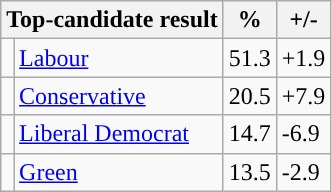<table class="wikitable">
<tr>
<th colspan="2">Top-candidate result</th>
<th>%</th>
<th>+/-</th>
</tr>
<tr>
<td style="background-color: "></td>
<td><a href='#'>Labour</a></td>
<td>51.3</td>
<td>+1.9</td>
</tr>
<tr>
<td style="background-color: "></td>
<td><a href='#'>Conservative</a></td>
<td>20.5</td>
<td>+7.9</td>
</tr>
<tr>
<td style="background-color: "></td>
<td><a href='#'>Liberal Democrat</a></td>
<td>14.7</td>
<td>-6.9</td>
</tr>
<tr>
<td style="background-color: "></td>
<td><a href='#'>Green</a></td>
<td>13.5</td>
<td>-2.9</td>
</tr>
</table>
